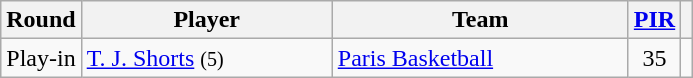<table class="wikitable sortable" style="text-align: center;">
<tr>
<th>Round</th>
<th style="width:160px;">Player</th>
<th style="width:190px;">Team</th>
<th><a href='#'>PIR</a></th>
<th></th>
</tr>
<tr>
<td>Play-in</td>
<td style="text-align:left;"> <a href='#'>T. J. Shorts</a> <small>(5)</small></td>
<td style="text-align:left;"> <a href='#'>Paris Basketball</a></td>
<td>35</td>
<td></td>
</tr>
</table>
